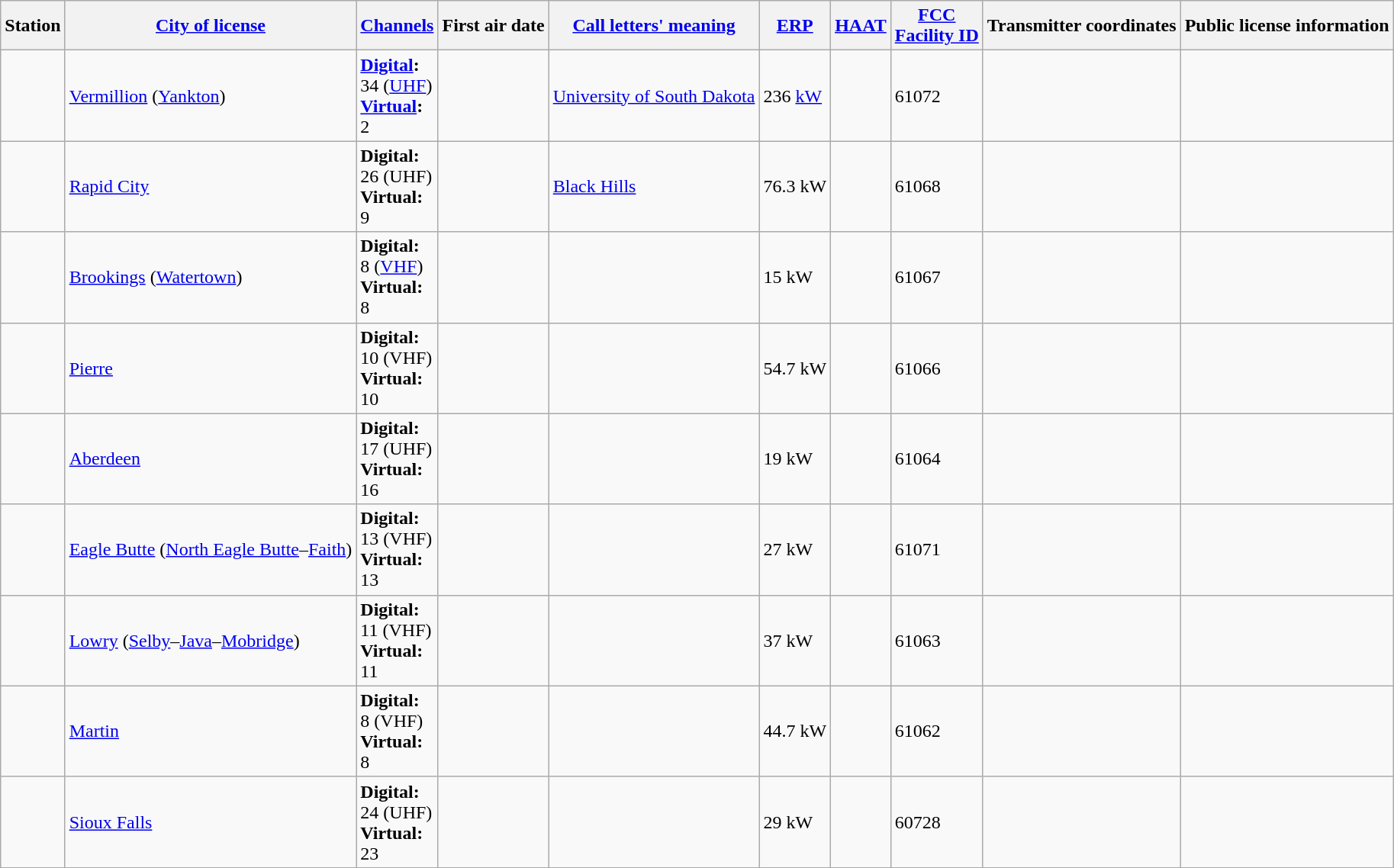<table class="wikitable">
<tr>
<th>Station</th>
<th><a href='#'>City of license</a></th>
<th><a href='#'>Channels</a></th>
<th>First air date</th>
<th><a href='#'>Call letters' meaning</a></th>
<th><a href='#'>ERP</a></th>
<th><a href='#'>HAAT</a></th>
<th><a href='#'>FCC</a><br><a href='#'>Facility ID</a></th>
<th>Transmitter coordinates</th>
<th>Public license information</th>
</tr>
<tr>
<td></td>
<td><a href='#'>Vermillion</a> (<a href='#'>Yankton</a>)</td>
<td><strong><a href='#'>Digital</a>:</strong><br>34 (<a href='#'>UHF</a>)<br><strong><a href='#'>Virtual</a>:</strong><br>2</td>
<td></td>
<td><a href='#'>University of South Dakota</a></td>
<td>236 <a href='#'>kW</a></td>
<td></td>
<td>61072</td>
<td></td>
<td><br></td>
</tr>
<tr>
<td></td>
<td><a href='#'>Rapid City</a></td>
<td><strong>Digital:</strong><br>26 (UHF)<br><strong>Virtual:</strong><br>9</td>
<td></td>
<td><a href='#'>Black Hills</a></td>
<td>76.3 kW</td>
<td></td>
<td>61068</td>
<td></td>
<td><br></td>
</tr>
<tr>
<td></td>
<td><a href='#'>Brookings</a> (<a href='#'>Watertown</a>)</td>
<td><strong>Digital:</strong><br>8 (<a href='#'>VHF</a>)<br><strong>Virtual:</strong><br>8</td>
<td></td>
<td></td>
<td>15 kW</td>
<td></td>
<td>61067</td>
<td></td>
<td><br></td>
</tr>
<tr>
<td></td>
<td><a href='#'>Pierre</a></td>
<td><strong>Digital:</strong><br>10 (VHF)<br><strong>Virtual:</strong><br>10</td>
<td></td>
<td></td>
<td>54.7 kW</td>
<td></td>
<td>61066</td>
<td></td>
<td><br></td>
</tr>
<tr>
<td></td>
<td><a href='#'>Aberdeen</a></td>
<td><strong>Digital:</strong><br>17 (UHF)<br><strong>Virtual:</strong><br>16</td>
<td></td>
<td></td>
<td>19 kW</td>
<td></td>
<td>61064</td>
<td></td>
<td><br></td>
</tr>
<tr>
<td></td>
<td><a href='#'>Eagle Butte</a> (<a href='#'>North Eagle Butte</a>–<a href='#'>Faith</a>)</td>
<td><strong>Digital:</strong><br>13 (VHF)<br><strong>Virtual:</strong><br>13</td>
<td></td>
<td></td>
<td>27 kW</td>
<td></td>
<td>61071</td>
<td></td>
<td><br></td>
</tr>
<tr>
<td></td>
<td><a href='#'>Lowry</a> (<a href='#'>Selby</a>–<a href='#'>Java</a>–<a href='#'>Mobridge</a>)</td>
<td><strong>Digital:</strong><br>11 (VHF)<br><strong>Virtual:</strong><br>11</td>
<td></td>
<td></td>
<td>37 kW</td>
<td></td>
<td>61063</td>
<td></td>
<td><br></td>
</tr>
<tr>
<td></td>
<td><a href='#'>Martin</a></td>
<td><strong>Digital:</strong><br>8 (VHF)<br><strong>Virtual:</strong><br>8</td>
<td></td>
<td></td>
<td>44.7 kW</td>
<td></td>
<td>61062</td>
<td></td>
<td><br></td>
</tr>
<tr>
<td></td>
<td><a href='#'>Sioux Falls</a></td>
<td><strong>Digital:</strong><br>24 (UHF)<br><strong>Virtual:</strong><br>23</td>
<td></td>
<td></td>
<td>29 kW</td>
<td></td>
<td>60728</td>
<td></td>
<td><br></td>
</tr>
<tr>
</tr>
</table>
